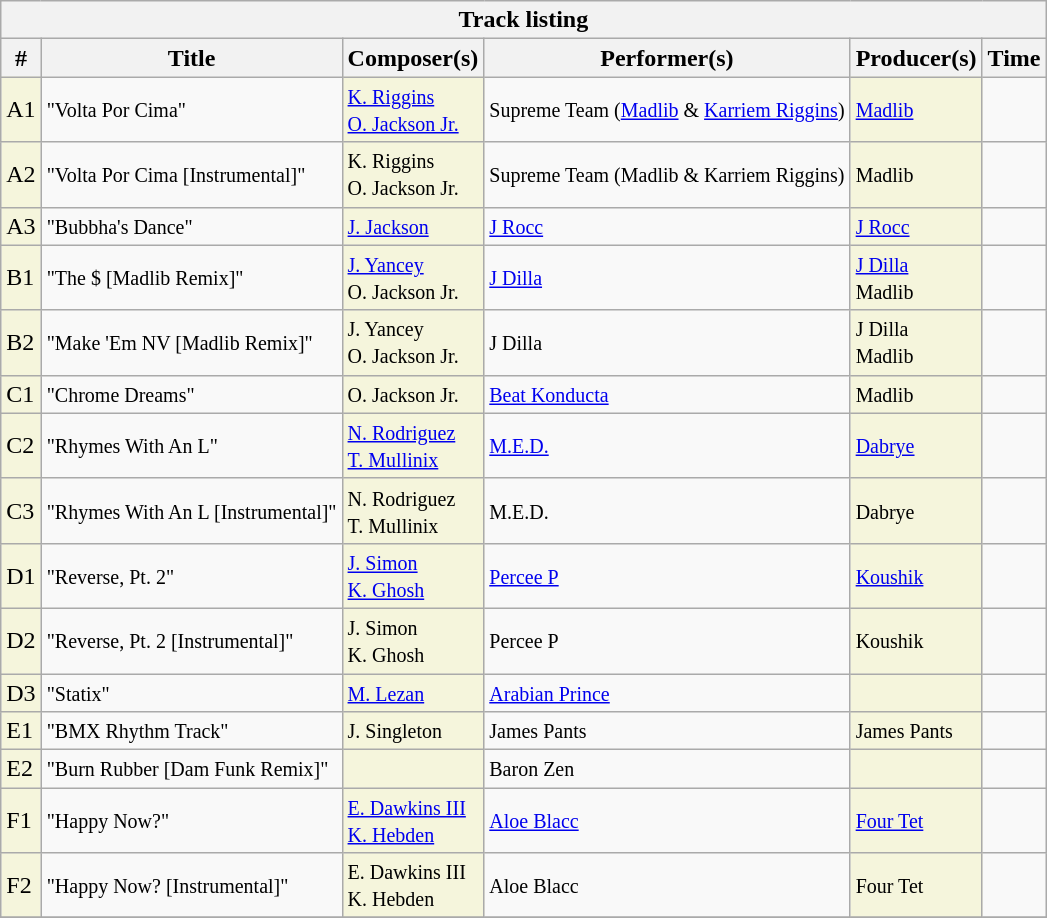<table class="wikitable">
<tr>
<th colspan="6">Track listing</th>
</tr>
<tr>
<th align="all" bgcolor="oldlace">#</th>
<th align="all" bgcolor="oldlace">Title</th>
<th align="all" bgcolor="oldlace">Composer(s)</th>
<th align="all" bgcolor="oldlace">Performer(s)</th>
<th align="all" bgcolor="oldlace">Producer(s)</th>
<th align="all" bgcolor="oldlace">Time</th>
</tr>
<tr>
<td bgcolor="beige">A1</td>
<td><small>"Volta Por Cima"</small></td>
<td bgcolor="beige"><small><a href='#'>K. Riggins</a><br><a href='#'>O. Jackson Jr.</a></small></td>
<td><small>Supreme Team (<a href='#'>Madlib</a> & <a href='#'>Karriem Riggins</a>)</small></td>
<td bgcolor="beige"><small><a href='#'>Madlib</a></small></td>
<td><small></small></td>
</tr>
<tr>
<td bgcolor="beige">A2</td>
<td><small>"Volta Por Cima [Instrumental]"</small></td>
<td bgcolor="beige"><small>K. Riggins<br>O. Jackson Jr.</small></td>
<td><small>Supreme Team (Madlib & Karriem Riggins)</small></td>
<td bgcolor="beige"><small>Madlib</small></td>
<td><small></small></td>
</tr>
<tr>
<td bgcolor="beige">A3</td>
<td><small>"Bubbha's Dance"</small></td>
<td bgcolor="beige"><small><a href='#'>J. Jackson</a></small></td>
<td><small><a href='#'>J Rocc</a></small></td>
<td bgcolor="beige"><small><a href='#'>J Rocc</a></small></td>
<td><small></small></td>
</tr>
<tr>
<td bgcolor="beige">B1</td>
<td><small>"The $ [Madlib Remix]"</small></td>
<td bgcolor="beige"><small><a href='#'>J. Yancey</a><br>O. Jackson Jr.</small></td>
<td><small><a href='#'>J Dilla</a></small></td>
<td bgcolor="beige"><small><a href='#'>J Dilla</a><br>Madlib</small></td>
<td><small></small></td>
</tr>
<tr>
<td bgcolor="beige">B2</td>
<td><small>"Make 'Em  NV [Madlib Remix]"</small></td>
<td bgcolor="beige"><small>J. Yancey<br>O. Jackson Jr.</small></td>
<td><small>J Dilla</small></td>
<td bgcolor="beige"><small>J Dilla<br>Madlib</small></td>
<td><small></small></td>
</tr>
<tr>
<td bgcolor="beige">C1</td>
<td><small>"Chrome Dreams"</small></td>
<td bgcolor="beige"><small>O. Jackson Jr.</small></td>
<td><small><a href='#'>Beat Konducta</a></small></td>
<td bgcolor="beige"><small>Madlib</small></td>
<td><small></small></td>
</tr>
<tr>
<td bgcolor="beige">C2</td>
<td><small>"Rhymes With An L"</small></td>
<td bgcolor="beige"><small><a href='#'>N. Rodriguez</a><br><a href='#'>T. Mullinix</a></small></td>
<td><small><a href='#'>M.E.D.</a></small></td>
<td bgcolor="beige"><small><a href='#'>Dabrye</a></small></td>
<td><small></small></td>
</tr>
<tr>
<td bgcolor="beige">C3</td>
<td><small>"Rhymes With An L [Instrumental]"</small></td>
<td bgcolor="beige"><small>N. Rodriguez<br>T. Mullinix</small></td>
<td><small>M.E.D.</small></td>
<td bgcolor="beige"><small>Dabrye</small></td>
<td><small></small></td>
</tr>
<tr>
<td bgcolor="beige">D1</td>
<td><small>"Reverse, Pt. 2"</small></td>
<td bgcolor="beige"><small><a href='#'>J. Simon</a><br><a href='#'>K. Ghosh</a></small></td>
<td><small><a href='#'>Percee P</a></small></td>
<td bgcolor="beige"><small><a href='#'>Koushik</a></small></td>
<td><small></small></td>
</tr>
<tr>
<td bgcolor="beige">D2</td>
<td><small>"Reverse, Pt. 2 [Instrumental]"</small></td>
<td bgcolor="beige"><small>J. Simon<br>K. Ghosh</small></td>
<td><small>Percee P</small></td>
<td bgcolor="beige"><small>Koushik</small></td>
<td><small></small></td>
</tr>
<tr>
<td bgcolor="beige">D3</td>
<td><small>"Statix"</small></td>
<td bgcolor="beige"><small><a href='#'>M. Lezan</a></small></td>
<td><small><a href='#'>Arabian Prince</a></small></td>
<td bgcolor="beige"><small></small></td>
<td><small></small></td>
</tr>
<tr>
<td bgcolor="beige">E1</td>
<td><small>"BMX Rhythm Track"</small></td>
<td bgcolor="beige"><small>J. Singleton</small></td>
<td><small>James Pants</small></td>
<td bgcolor="beige"><small>James Pants</small></td>
<td><small></small></td>
</tr>
<tr>
<td bgcolor="beige">E2</td>
<td><small>"Burn Rubber [Dam Funk Remix]"</small></td>
<td bgcolor="beige"><small></small></td>
<td><small>Baron Zen</small></td>
<td bgcolor="beige"><small></small></td>
<td><small></small></td>
</tr>
<tr>
<td bgcolor="beige">F1</td>
<td><small>"Happy Now?"</small></td>
<td bgcolor="beige"><small><a href='#'>E. Dawkins III</a><br><a href='#'>K. Hebden</a></small></td>
<td><small><a href='#'>Aloe Blacc</a></small></td>
<td bgcolor="beige"><small><a href='#'>Four Tet</a></small></td>
<td><small></small></td>
</tr>
<tr>
<td bgcolor="beige">F2</td>
<td><small>"Happy Now? [Instrumental]"</small></td>
<td bgcolor="beige"><small>E. Dawkins III<br>K. Hebden</small></td>
<td><small>Aloe Blacc</small></td>
<td bgcolor="beige"><small>Four Tet</small></td>
<td><small></small></td>
</tr>
<tr>
</tr>
</table>
